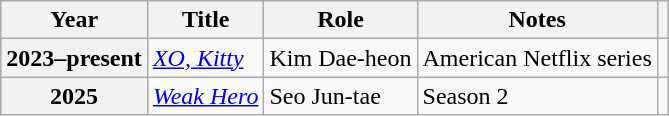<table class="wikitable plainrowheaders">
<tr>
<th scope="col">Year</th>
<th scope="col">Title</th>
<th scope="col">Role</th>
<th scope="col">Notes</th>
<th scope="col" class="unsortable"></th>
</tr>
<tr>
<th scope="row">2023–present</th>
<td><em><a href='#'>XO, Kitty</a></em></td>
<td>Kim Dae-heon</td>
<td>American Netflix series</td>
<td style="text-align:center"></td>
</tr>
<tr>
<th scope="row">2025</th>
<td><em><a href='#'>Weak Hero</a></em></td>
<td>Seo Jun-tae</td>
<td>Season 2</td>
<td style="text-align:center"></td>
</tr>
</table>
